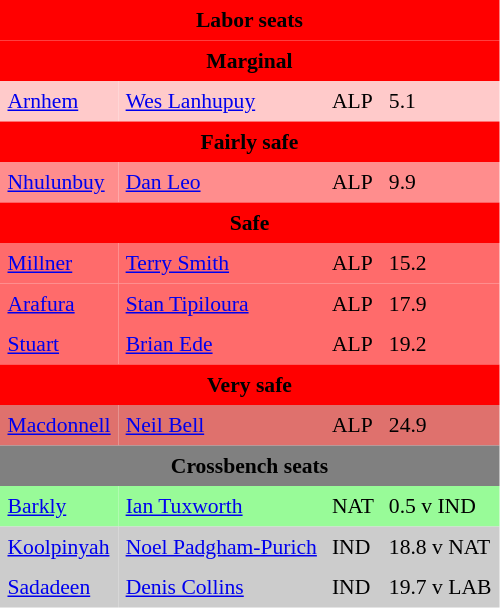<table class="toccolours" align="left" cellpadding="5" cellspacing="0" style="margin-right: .5em; margin-top: .4em; font-size: 90%; float:left">
<tr>
<td colspan="4"  style="text-align:center; background:red;"><span><strong>Labor seats</strong></span></td>
</tr>
<tr>
<td colspan="4"  style="text-align:center; background:red;"><span><strong>Marginal</strong></span></td>
</tr>
<tr>
<td style="text-align:left; background:#ffcaca;"><a href='#'>Arnhem</a></td>
<td style="text-align:left; background:#ffcaca;"><a href='#'>Wes Lanhupuy</a></td>
<td style="text-align:left; background:#ffcaca;">ALP</td>
<td style="text-align:left; background:#ffcaca;">5.1</td>
</tr>
<tr>
<td colspan="4"  style="text-align:center; background:red;"><span><strong>Fairly safe</strong></span></td>
</tr>
<tr>
<td style="text-align:left; background:#ff8d8d;"><a href='#'>Nhulunbuy</a></td>
<td style="text-align:left; background:#ff8d8d;"><a href='#'>Dan Leo</a></td>
<td style="text-align:left; background:#ff8d8d;">ALP</td>
<td style="text-align:left; background:#ff8d8d;">9.9</td>
</tr>
<tr>
<td colspan="4"  style="text-align:center; background:red;"><span><strong>Safe</strong></span></td>
</tr>
<tr>
<td style="text-align:left; background:#ff6b6b;"><a href='#'>Millner</a></td>
<td style="text-align:left; background:#ff6b6b;"><a href='#'>Terry Smith</a></td>
<td style="text-align:left; background:#ff6b6b;">ALP</td>
<td style="text-align:left; background:#ff6b6b;">15.2</td>
</tr>
<tr>
<td style="text-align:left; background:#ff6b6b;"><a href='#'>Arafura</a></td>
<td style="text-align:left; background:#ff6b6b;"><a href='#'>Stan Tipiloura</a></td>
<td style="text-align:left; background:#ff6b6b;">ALP</td>
<td style="text-align:left; background:#ff6b6b;">17.9</td>
</tr>
<tr>
<td style="text-align:left; background:#ff6b6b;"><a href='#'>Stuart</a></td>
<td style="text-align:left; background:#ff6b6b;"><a href='#'>Brian Ede</a></td>
<td style="text-align:left; background:#ff6b6b;">ALP</td>
<td style="text-align:left; background:#ff6b6b;">19.2</td>
</tr>
<tr>
<td colspan="4"  style="text-align:center; background:red;"><span><strong>Very safe</strong></span></td>
</tr>
<tr>
<td style="text-align:left; background:#df716d;"><a href='#'>Macdonnell</a></td>
<td style="text-align:left; background:#df716d;"><a href='#'>Neil Bell</a></td>
<td style="text-align:left; background:#df716d;">ALP</td>
<td style="text-align:left; background:#df716d;">24.9</td>
</tr>
<tr>
<td colspan="4"  style="text-align:center; background:gray;"><span><strong>Crossbench seats</strong></span></td>
</tr>
<tr>
<td style="text-align:left; background:#98fb98;"><a href='#'>Barkly</a></td>
<td style="text-align:left; background:#98fb98;"><a href='#'>Ian Tuxworth</a></td>
<td style="text-align:left; background:#98fb98;">NAT</td>
<td style="text-align:left; background:#98fb98;">0.5 v IND</td>
</tr>
<tr>
<td style="text-align:left; background:#ccc;"><a href='#'>Koolpinyah</a></td>
<td style="text-align:left; background:#ccc;"><a href='#'>Noel Padgham-Purich</a></td>
<td style="text-align:left; background:#ccc;">IND</td>
<td style="text-align:left; background:#ccc;">18.8 v NAT</td>
</tr>
<tr>
<td style="text-align:left; background:#ccc;"><a href='#'>Sadadeen</a></td>
<td style="text-align:left; background:#ccc;"><a href='#'>Denis Collins</a></td>
<td style="text-align:left; background:#ccc;">IND</td>
<td style="text-align:left; background:#ccc;">19.7 v LAB</td>
</tr>
</table>
